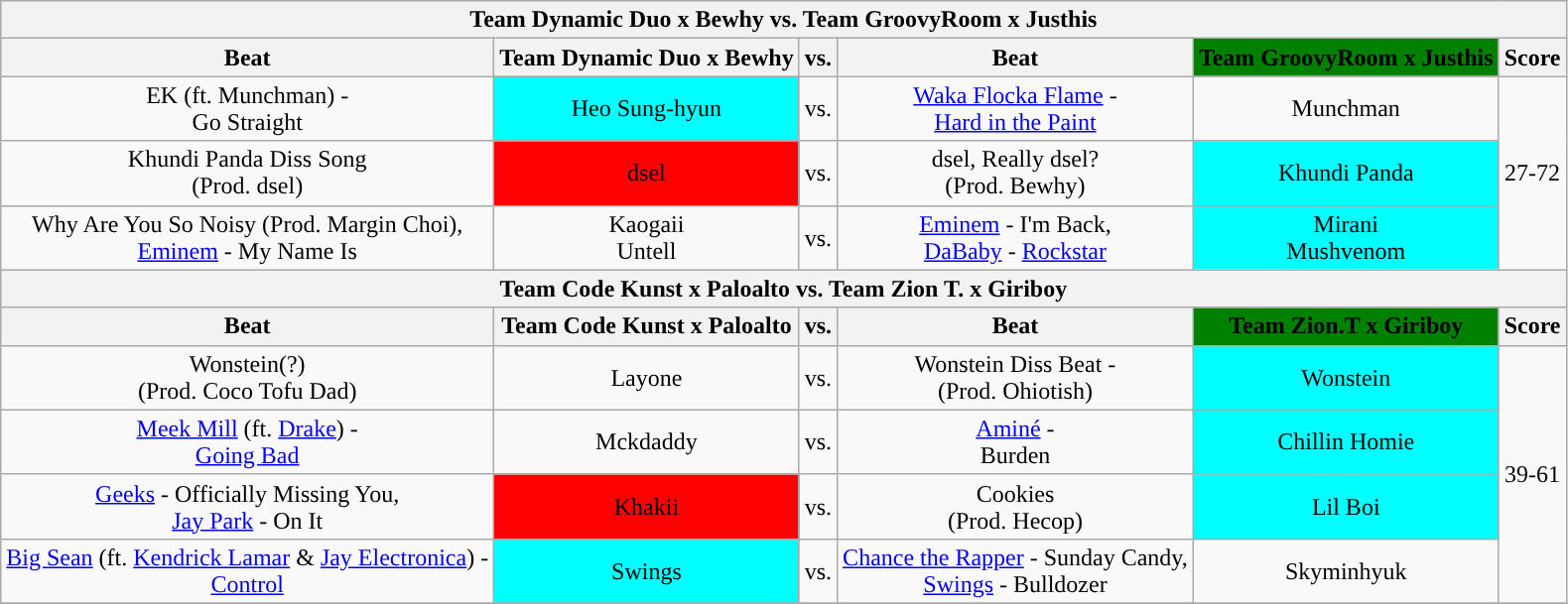<table class="wikitable" border="2" style="text-align:center">
<tr>
<th colspan="6">Team Dynamic Duo x Bewhy vs. Team GroovyRoom x Justhis</th>
</tr>
<tr>
<th><strong>Beat</strong></th>
<th><strong>Team Dynamic Duo x Bewhy</strong></th>
<th>vs.</th>
<th><strong>Beat</strong></th>
<th style="background:green"><strong>Team GroovyRoom x Justhis</strong></th>
<th>Score</th>
</tr>
<tr>
<td>EK (ft. Munchman) -<br>Go Straight</td>
<td style="background:aqua">Heo Sung-hyun</td>
<td>vs.</td>
<td><a href='#'>Waka Flocka Flame</a> -<br><a href='#'>Hard in the Paint</a></td>
<td>Munchman</td>
<td rowspan="3">27-72</td>
</tr>
<tr>
<td>Khundi Panda Diss Song <br> (Prod. dsel)</td>
<td style="background:red">dsel</td>
<td>vs.</td>
<td>dsel, Really dsel? <br> (Prod. Bewhy)</td>
<td style="background:aqua">Khundi Panda</td>
</tr>
<tr>
<td>Why Are You So Noisy (Prod. Margin Choi),<br><a href='#'>Eminem</a> - My Name Is</td>
<td>Kaogaii<br>Untell</td>
<td>vs.</td>
<td><a href='#'>Eminem</a> - I'm Back,<br><a href='#'>DaBaby</a> - <a href='#'>Rockstar</a></td>
<td style="background:aqua">Mirani<br>Mushvenom</td>
</tr>
<tr>
<th colspan="6">Team Code Kunst x Paloalto vs. Team Zion T. x Giriboy</th>
</tr>
<tr>
<th><strong>Beat</strong></th>
<th><strong>Team Code Kunst x Paloalto</strong></th>
<th>vs.</th>
<th><strong>Beat</strong></th>
<th style="background:green"><strong>Team Zion.T x Giriboy</strong></th>
<th>Score</th>
</tr>
<tr>
<td>Wonstein(?) <br>(Prod. Coco Tofu Dad)</td>
<td>Layone</td>
<td>vs.</td>
<td>Wonstein Diss Beat -<br>(Prod. Ohiotish)</td>
<td style="background:aqua">Wonstein</td>
<td rowspan="4">39-61</td>
</tr>
<tr>
<td><a href='#'>Meek Mill</a> (ft. <a href='#'>Drake</a>) -<br><a href='#'>Going Bad</a></td>
<td>Mckdaddy</td>
<td>vs.</td>
<td><a href='#'>Aminé</a> -<br>Burden</td>
<td style="background:aqua">Chillin Homie</td>
</tr>
<tr>
<td><a href='#'>Geeks</a> - Officially Missing You,<br> <a href='#'>Jay Park</a> - On It</td>
<td style="background:red">Khakii</td>
<td>vs.</td>
<td>Cookies <br> (Prod. Hecop)</td>
<td style="background:aqua">Lil Boi</td>
</tr>
<tr>
<td><a href='#'>Big Sean</a> (ft. <a href='#'>Kendrick Lamar</a> & <a href='#'>Jay Electronica</a>) -<br><a href='#'>Control</a></td>
<td style="background:aqua">Swings</td>
<td>vs.</td>
<td><a href='#'>Chance the Rapper</a> - Sunday Candy,<br><a href='#'>Swings</a> - Bulldozer</td>
<td>Skyminhyuk</td>
</tr>
<tr>
</tr>
</table>
